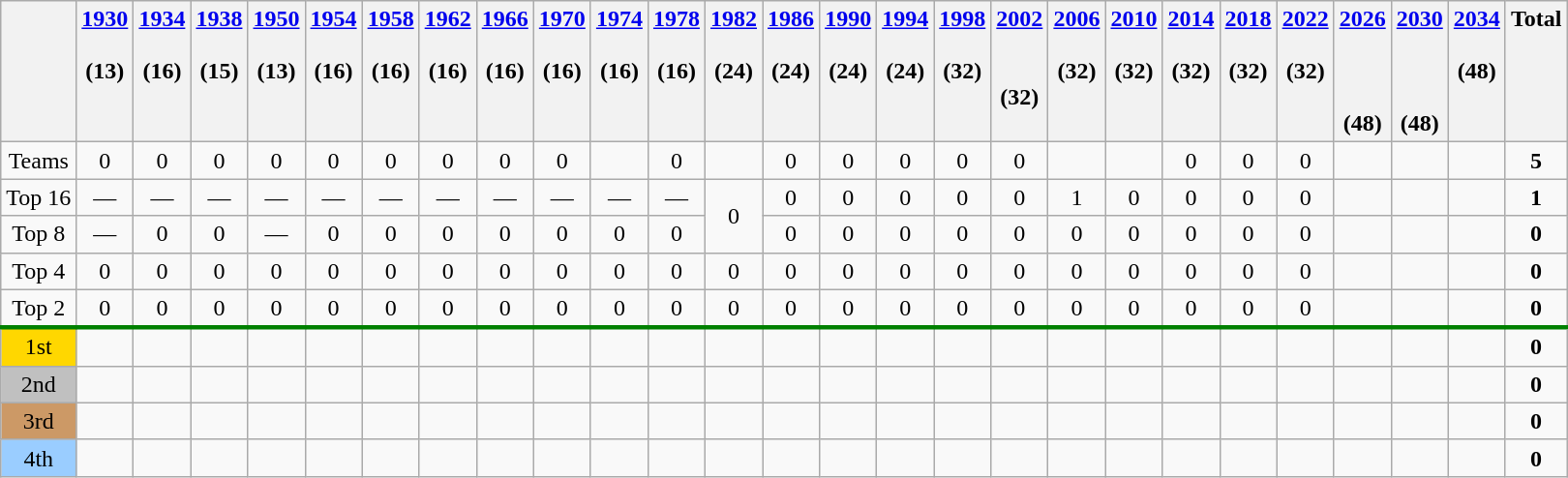<table class="wikitable" style="text-align: center">
<tr valign=top>
<th></th>
<th><a href='#'>1930</a><br> <br> (13)</th>
<th><a href='#'>1934</a><br> <br> (16)</th>
<th><a href='#'>1938</a><br> <br> (15)</th>
<th><a href='#'>1950</a><br> <br> (13)</th>
<th><a href='#'>1954</a><br> <br> (16)</th>
<th><a href='#'>1958</a><br> <br> (16)</th>
<th><a href='#'>1962</a><br> <br> (16)</th>
<th><a href='#'>1966</a><br> <br> (16)</th>
<th><a href='#'>1970</a><br> <br> (16)</th>
<th><a href='#'>1974</a><br> <br> (16)</th>
<th><a href='#'>1978</a><br> <br> (16)</th>
<th><a href='#'>1982</a><br> <br> (24)</th>
<th><a href='#'>1986</a><br> <br> (24)</th>
<th><a href='#'>1990</a><br> <br> (24)</th>
<th><a href='#'>1994</a><br> <br> (24)</th>
<th><a href='#'>1998</a><br> <br> (32)</th>
<th><a href='#'>2002</a><br> <br><br> (32)</th>
<th><a href='#'>2006</a><br> <br> (32)</th>
<th><a href='#'>2010</a><br> <br> (32)</th>
<th><a href='#'>2014</a><br> <br> (32)</th>
<th><a href='#'>2018</a><br> <br> (32)</th>
<th><a href='#'>2022</a><br> <br> (32)</th>
<th><a href='#'>2026</a><br><br><br><br>(48)</th>
<th><a href='#'>2030</a><br><br><br><br>(48)</th>
<th><a href='#'>2034</a><br><br>(48)</th>
<th>Total</th>
</tr>
<tr>
<td>Teams</td>
<td>0</td>
<td>0</td>
<td>0</td>
<td>0</td>
<td>0</td>
<td>0</td>
<td>0</td>
<td>0</td>
<td>0</td>
<td></td>
<td>0</td>
<td></td>
<td>0</td>
<td>0</td>
<td>0</td>
<td>0</td>
<td>0</td>
<td></td>
<td></td>
<td>0</td>
<td>0</td>
<td>0</td>
<td></td>
<td></td>
<td></td>
<td><strong>5</strong></td>
</tr>
<tr>
<td>Top 16</td>
<td>—</td>
<td>—</td>
<td>—</td>
<td>—</td>
<td>—</td>
<td>—</td>
<td>—</td>
<td>—</td>
<td>—</td>
<td>—</td>
<td>—</td>
<td rowspan=2>0</td>
<td>0</td>
<td>0</td>
<td>0</td>
<td>0</td>
<td>0</td>
<td>1</td>
<td>0</td>
<td>0</td>
<td>0</td>
<td>0</td>
<td></td>
<td></td>
<td></td>
<td><strong>1</strong></td>
</tr>
<tr>
<td>Top 8</td>
<td>—</td>
<td>0</td>
<td>0</td>
<td>—</td>
<td>0</td>
<td>0</td>
<td>0</td>
<td>0</td>
<td>0</td>
<td>0</td>
<td>0</td>
<td>0</td>
<td>0</td>
<td>0</td>
<td>0</td>
<td>0</td>
<td>0</td>
<td>0</td>
<td>0</td>
<td>0</td>
<td>0</td>
<td></td>
<td></td>
<td></td>
<td><strong>0</strong></td>
</tr>
<tr>
<td>Top 4</td>
<td>0</td>
<td>0</td>
<td>0</td>
<td>0</td>
<td>0</td>
<td>0</td>
<td>0</td>
<td>0</td>
<td>0</td>
<td>0</td>
<td>0</td>
<td>0</td>
<td>0</td>
<td>0</td>
<td>0</td>
<td>0</td>
<td>0</td>
<td>0</td>
<td>0</td>
<td>0</td>
<td>0</td>
<td>0</td>
<td></td>
<td></td>
<td></td>
<td><strong>0</strong></td>
</tr>
<tr>
<td>Top 2</td>
<td>0</td>
<td>0</td>
<td>0</td>
<td>0</td>
<td>0</td>
<td>0</td>
<td>0</td>
<td>0</td>
<td>0</td>
<td>0</td>
<td>0</td>
<td>0</td>
<td>0</td>
<td>0</td>
<td>0</td>
<td>0</td>
<td>0</td>
<td>0</td>
<td>0</td>
<td>0</td>
<td>0</td>
<td>0</td>
<td></td>
<td></td>
<td></td>
<td><strong>0</strong></td>
</tr>
<tr style="border-top:3px solid green;">
<td bgcolor=gold>1st</td>
<td></td>
<td></td>
<td></td>
<td></td>
<td></td>
<td></td>
<td></td>
<td></td>
<td></td>
<td></td>
<td></td>
<td></td>
<td></td>
<td></td>
<td></td>
<td></td>
<td></td>
<td></td>
<td></td>
<td></td>
<td></td>
<td></td>
<td></td>
<td></td>
<td></td>
<td><strong>0</strong></td>
</tr>
<tr>
<td bgcolor=silver>2nd</td>
<td></td>
<td></td>
<td></td>
<td></td>
<td></td>
<td></td>
<td></td>
<td></td>
<td></td>
<td></td>
<td></td>
<td></td>
<td></td>
<td></td>
<td></td>
<td></td>
<td></td>
<td></td>
<td></td>
<td></td>
<td></td>
<td></td>
<td></td>
<td></td>
<td></td>
<td><strong>0</strong></td>
</tr>
<tr>
<td bgcolor=#cc9966>3rd</td>
<td></td>
<td></td>
<td></td>
<td></td>
<td></td>
<td></td>
<td></td>
<td></td>
<td></td>
<td></td>
<td></td>
<td></td>
<td></td>
<td></td>
<td></td>
<td></td>
<td></td>
<td></td>
<td></td>
<td></td>
<td></td>
<td></td>
<td></td>
<td></td>
<td></td>
<td><strong>0</strong></td>
</tr>
<tr>
<td bgcolor=#9acdff>4th</td>
<td></td>
<td></td>
<td></td>
<td></td>
<td></td>
<td></td>
<td></td>
<td></td>
<td></td>
<td></td>
<td></td>
<td></td>
<td></td>
<td></td>
<td></td>
<td></td>
<td></td>
<td></td>
<td></td>
<td></td>
<td></td>
<td></td>
<td></td>
<td></td>
<td></td>
<td><strong>0</strong></td>
</tr>
</table>
